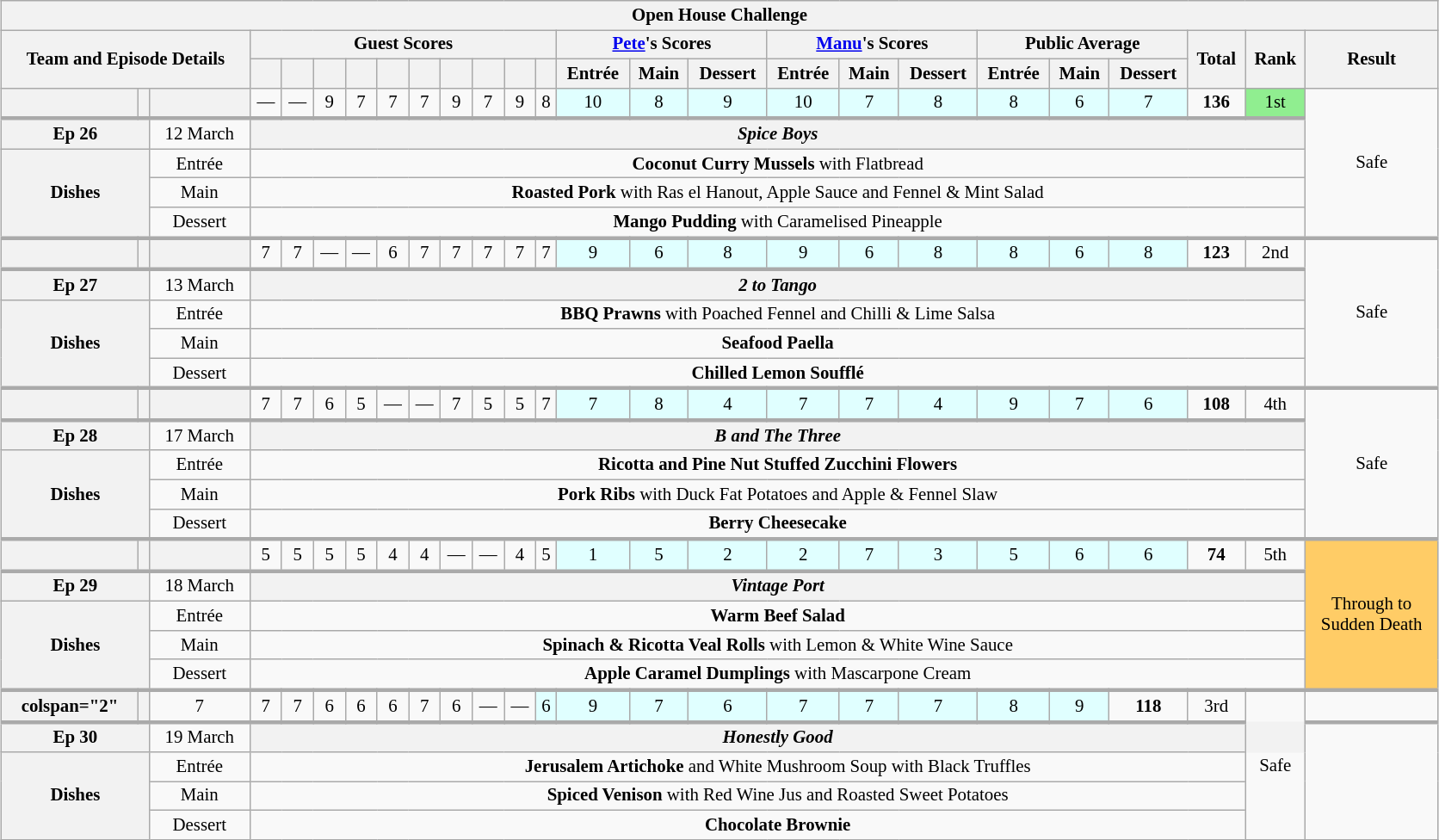<table class="wikitable plainrowheaders" style="margin:1em auto; text-align:center; font-size:87%; width:80em;">
<tr>
<th colspan="26" >Open House Challenge</th>
</tr>
<tr>
<th scope="col" rowspan="2" colspan="3">Team and Episode Details</th>
<th scope="col" colspan="10">Guest Scores</th>
<th scope="col" colspan="3"><a href='#'>Pete</a>'s Scores</th>
<th scope="col" colspan="3"><a href='#'>Manu</a>'s Scores</th>
<th scope="col" colspan="3">Public Average</th>
<th scope="col" rowspan="2">Total<br><small></small></th>
<th scope="col" rowspan="2">Rank</th>
<th scope="col" rowspan="2">Result</th>
</tr>
<tr>
<th scope="col"></th>
<th scope="col"></th>
<th scope="col"></th>
<th scope="col"></th>
<th scope="col"></th>
<th scope="col"></th>
<th scope="col"></th>
<th scope="col"></th>
<th scope="col"></th>
<th scope="col"></th>
<th scope="col">Entrée</th>
<th scope="col">Main</th>
<th scope="col">Dessert</th>
<th scope="col">Entrée</th>
<th scope="col">Main</th>
<th scope="col">Dessert</th>
<th scope="col">Entrée</th>
<th scope="col">Main</th>
<th scope="col">Dessert</th>
</tr>
<tr>
<th></th>
<th></th>
<th style="text-align:centre"><br></th>
<td>—</td>
<td>—</td>
<td>9</td>
<td>7</td>
<td>7</td>
<td>7</td>
<td>9</td>
<td>7</td>
<td>9</td>
<td>8</td>
<td bgcolor="#e0ffff">10</td>
<td bgcolor="#e0ffff">8</td>
<td bgcolor="#e0ffff">9</td>
<td bgcolor="#e0ffff">10</td>
<td bgcolor="#e0ffff">7</td>
<td bgcolor="#e0ffff">8</td>
<td bgcolor="#e0ffff">8</td>
<td bgcolor="#e0ffff">6</td>
<td bgcolor="#e0ffff">7</td>
<td><strong>136</strong></td>
<td bgcolor="lightgreen">1st</td>
<td rowspan="5">Safe</td>
</tr>
<tr style="border-top:3px solid #aaa;">
<th colspan="2">Ep 26</th>
<td>12 March</td>
<th colspan="21"><em>Spice Boys</em></th>
</tr>
<tr>
<th colspan="2" rowspan="3">Dishes</th>
<td>Entrée</td>
<td colspan="21"><strong>Coconut Curry Mussels</strong> with Flatbread</td>
</tr>
<tr>
<td>Main</td>
<td colspan="21"><strong>Roasted Pork</strong> with Ras el Hanout, Apple Sauce and Fennel & Mint Salad</td>
</tr>
<tr>
<td>Dessert</td>
<td colspan="21"><strong>Mango Pudding</strong> with Caramelised Pineapple</td>
</tr>
<tr style="border-top:3px solid #aaa;">
<th></th>
<th></th>
<th style="text-align:centre"><br></th>
<td>7</td>
<td>7</td>
<td>—</td>
<td>—</td>
<td>6</td>
<td>7</td>
<td>7</td>
<td>7</td>
<td>7</td>
<td>7</td>
<td bgcolor="#e0ffff">9</td>
<td bgcolor="#e0ffff">6</td>
<td bgcolor="#e0ffff">8</td>
<td bgcolor="#e0ffff">9</td>
<td bgcolor="#e0ffff">6</td>
<td bgcolor="#e0ffff">8</td>
<td bgcolor="#e0ffff">8</td>
<td bgcolor="#e0ffff">6</td>
<td bgcolor="#e0ffff">8</td>
<td><strong> 123 </strong></td>
<td>2nd</td>
<td rowspan="5">Safe</td>
</tr>
<tr style="border-top:3px solid #aaa;">
<th colspan="2">Ep 27</th>
<td>13 March</td>
<th colspan="21"><em>2 to Tango</em></th>
</tr>
<tr>
<th colspan="2" rowspan="3">Dishes</th>
<td>Entrée</td>
<td colspan="21"><strong>BBQ Prawns</strong> with Poached Fennel and Chilli & Lime Salsa</td>
</tr>
<tr>
<td>Main</td>
<td colspan="21"><strong>Seafood Paella</strong></td>
</tr>
<tr>
<td>Dessert</td>
<td colspan="21"><strong>Chilled Lemon Soufflé</strong></td>
</tr>
<tr style="border-top:3px solid #aaa;">
<th></th>
<th></th>
<th style="text-align:centre"><br></th>
<td>7</td>
<td>7</td>
<td>6</td>
<td>5</td>
<td>—</td>
<td>—</td>
<td>7</td>
<td>5</td>
<td>5</td>
<td>7</td>
<td bgcolor="#e0ffff">7</td>
<td bgcolor="#e0ffff">8</td>
<td bgcolor="#e0ffff">4</td>
<td bgcolor="#e0ffff">7</td>
<td bgcolor="#e0ffff">7</td>
<td bgcolor="#e0ffff">4</td>
<td bgcolor="#e0ffff">9</td>
<td bgcolor="#e0ffff">7</td>
<td bgcolor="#e0ffff">6</td>
<td><strong>108</strong></td>
<td>4th</td>
<td rowspan="5">Safe</td>
</tr>
<tr style="border-top:3px solid #aaa;">
<th colspan="2">Ep 28</th>
<td>17 March</td>
<th colspan="21"><em>B and The Three</em></th>
</tr>
<tr>
<th colspan="2" rowspan="3">Dishes</th>
<td>Entrée</td>
<td colspan="21"><strong>Ricotta and Pine Nut Stuffed Zucchini Flowers</strong></td>
</tr>
<tr>
<td>Main</td>
<td colspan="21"><strong>Pork Ribs</strong> with Duck Fat Potatoes and Apple & Fennel Slaw</td>
</tr>
<tr>
<td>Dessert</td>
<td colspan="21"><strong>Berry Cheesecake</strong></td>
</tr>
<tr style="border-top:3px solid #aaa;">
<th></th>
<th></th>
<th style="text-align:centre"><br></th>
<td>5</td>
<td>5</td>
<td>5</td>
<td>5</td>
<td>4</td>
<td>4</td>
<td>—</td>
<td>—</td>
<td>4</td>
<td>5</td>
<td bgcolor="#e0ffff">1</td>
<td bgcolor="#e0ffff">5</td>
<td bgcolor="#e0ffff">2</td>
<td bgcolor="#e0ffff">2</td>
<td bgcolor="#e0ffff">7</td>
<td bgcolor="#e0ffff">3</td>
<td bgcolor="#e0ffff">5</td>
<td bgcolor="#e0ffff">6</td>
<td bgcolor="#e0ffff">6</td>
<td><strong>74</strong></td>
<td>5th</td>
<td rowspan="5" style="background:#FFCC66">Through to <br> Sudden Death</td>
</tr>
<tr style="border-top:3px solid #aaa;">
<th colspan="2">Ep 29</th>
<td>18 March</td>
<th colspan="21"><em>Vintage Port</em></th>
</tr>
<tr>
<th colspan="2" rowspan="3">Dishes</th>
<td>Entrée</td>
<td colspan="21"><strong>Warm Beef Salad</strong></td>
</tr>
<tr>
<td>Main</td>
<td colspan="21"><strong>Spinach & Ricotta Veal Rolls</strong> with Lemon & White Wine Sauce</td>
</tr>
<tr>
<td>Dessert</td>
<td colspan="21"><strong>Apple Caramel Dumplings</strong> with Mascarpone Cream</td>
</tr>
<tr style="border-top:3px solid #aaa;">
<th>colspan="2" </th>
<th style="text-align:centre"><br></th>
<td>7</td>
<td>7</td>
<td>7</td>
<td>6</td>
<td>6</td>
<td>6</td>
<td>7</td>
<td>6</td>
<td>—</td>
<td>—</td>
<td bgcolor="#e0ffff">6</td>
<td bgcolor="#e0ffff">9</td>
<td bgcolor="#e0ffff">7</td>
<td bgcolor="#e0ffff">6</td>
<td bgcolor="#e0ffff">7</td>
<td bgcolor="#e0ffff">7</td>
<td bgcolor="#e0ffff">7</td>
<td bgcolor="#e0ffff">8</td>
<td bgcolor="#e0ffff">9</td>
<td><strong>118</strong></td>
<td>3rd</td>
<td rowspan="5">Safe</td>
</tr>
<tr style="border-top:3px solid #aaa;">
<th colspan="2">Ep 30</th>
<td>19 March</td>
<th colspan="21"><em>Honestly Good</em></th>
</tr>
<tr>
<th colspan="2" rowspan="3">Dishes</th>
<td>Entrée</td>
<td colspan="21"><strong>Jerusalem Artichoke</strong> and White Mushroom Soup with Black Truffles</td>
</tr>
<tr>
<td>Main</td>
<td colspan="21"><strong>Spiced Venison</strong> with Red Wine Jus and Roasted Sweet Potatoes</td>
</tr>
<tr>
<td>Dessert</td>
<td colspan="21"><strong>Chocolate Brownie</strong></td>
</tr>
</table>
